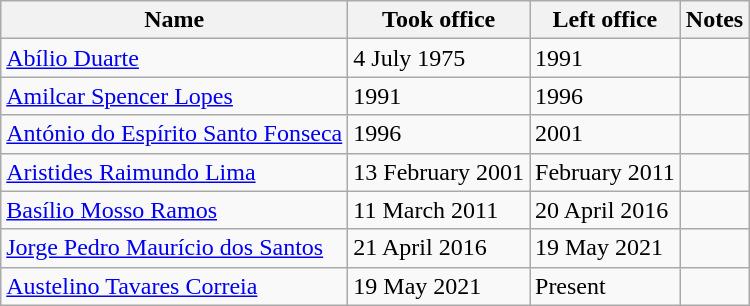<table class="wikitable">
<tr>
<th>Name</th>
<th>Took office</th>
<th>Left office</th>
<th>Notes</th>
</tr>
<tr>
<td><a href='#'>Abílio Duarte</a></td>
<td>4 July 1975</td>
<td>1991</td>
<td></td>
</tr>
<tr>
<td><a href='#'>Amilcar Spencer Lopes</a></td>
<td>1991</td>
<td>1996</td>
<td></td>
</tr>
<tr>
<td><a href='#'>António do Espírito Santo Fonseca</a></td>
<td>1996</td>
<td>2001</td>
<td></td>
</tr>
<tr>
<td><a href='#'>Aristides Raimundo Lima</a></td>
<td>13 February 2001</td>
<td>February 2011</td>
<td></td>
</tr>
<tr>
<td><a href='#'>Basílio Mosso Ramos</a></td>
<td>11 March 2011</td>
<td>20 April 2016</td>
<td></td>
</tr>
<tr>
<td><a href='#'>Jorge Pedro Maurício dos Santos</a></td>
<td>21 April 2016</td>
<td>19 May 2021</td>
<td></td>
</tr>
<tr>
<td><a href='#'>Austelino Tavares Correia</a></td>
<td>19 May 2021</td>
<td>Present</td>
<td></td>
</tr>
</table>
